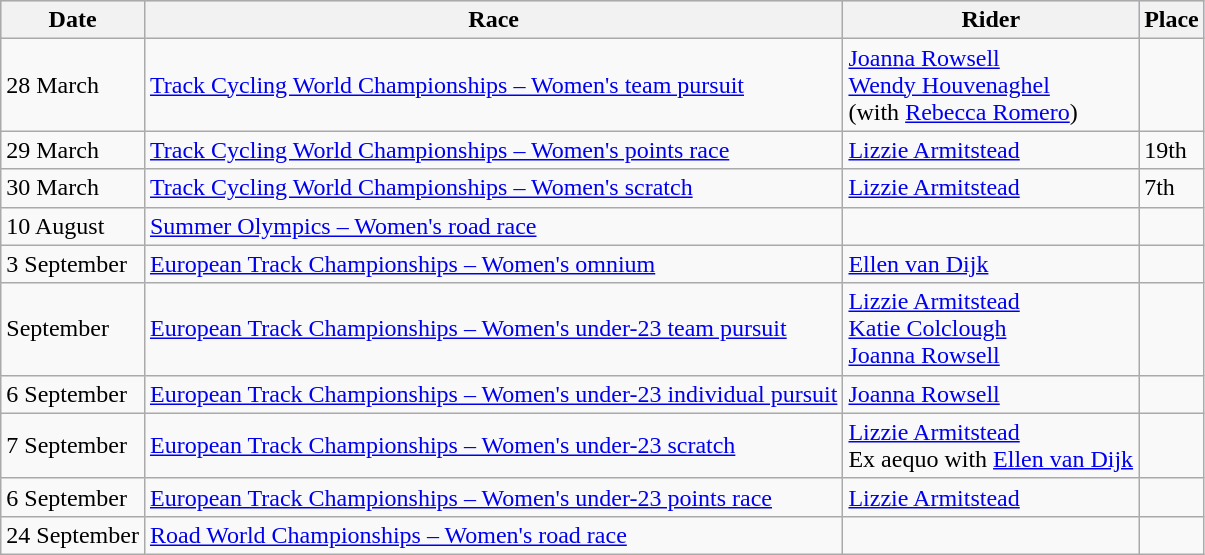<table class="wikitable">
<tr style="background:#ccccff;">
<th>Date</th>
<th>Race</th>
<th>Rider</th>
<th>Place</th>
</tr>
<tr>
<td>28 March</td>
<td><a href='#'>Track Cycling World Championships – Women's team pursuit</a></td>
<td> <a href='#'>Joanna Rowsell</a> <br> <a href='#'>Wendy Houvenaghel</a><br>(with <a href='#'>Rebecca Romero</a>)</td>
<td></td>
</tr>
<tr>
<td>29 March</td>
<td><a href='#'>Track Cycling World Championships – Women's points race</a></td>
<td> <a href='#'>Lizzie Armitstead</a></td>
<td>19th</td>
</tr>
<tr>
<td>30 March</td>
<td><a href='#'>Track Cycling World Championships – Women's scratch</a></td>
<td> <a href='#'>Lizzie Armitstead</a></td>
<td>7th</td>
</tr>
<tr>
<td>10 August</td>
<td><a href='#'>Summer Olympics – Women's road race</a></td>
<td></td>
<td></td>
</tr>
<tr>
<td>3 September</td>
<td><a href='#'>European Track Championships – Women's omnium</a></td>
<td> <a href='#'>Ellen van Dijk</a></td>
<td></td>
</tr>
<tr>
<td>September</td>
<td><a href='#'>European Track Championships – Women's under-23 team pursuit</a></td>
<td> <a href='#'>Lizzie Armitstead</a><br> <a href='#'>Katie Colclough</a><br> <a href='#'>Joanna Rowsell</a></td>
<td></td>
</tr>
<tr>
<td>6 September</td>
<td><a href='#'>European Track Championships – Women's under-23 individual pursuit</a></td>
<td> <a href='#'>Joanna Rowsell</a></td>
<td></td>
</tr>
<tr>
<td>7 September</td>
<td><a href='#'>European Track Championships – Women's under-23 scratch</a></td>
<td> <a href='#'>Lizzie Armitstead</a><br>Ex aequo with <a href='#'>Ellen van Dijk</a></td>
<td></td>
</tr>
<tr>
<td>6 September</td>
<td><a href='#'>European Track Championships – Women's under-23 points race</a></td>
<td> <a href='#'>Lizzie Armitstead</a></td>
<td></td>
</tr>
<tr>
<td>24 September</td>
<td><a href='#'>Road World Championships – Women's road race</a></td>
<td></td>
<td></td>
</tr>
</table>
